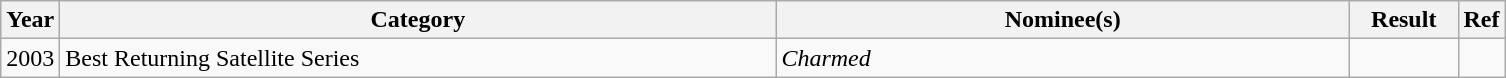<table class="wikitable">
<tr>
<th>Year</th>
<th width=470>Category</th>
<th width=375>Nominee(s)</th>
<th width=65>Result</th>
<th>Ref</th>
</tr>
<tr>
<td>2003</td>
<td>Best Returning Satellite Series</td>
<td><em>Charmed</em></td>
<td></td>
<td></td>
</tr>
</table>
